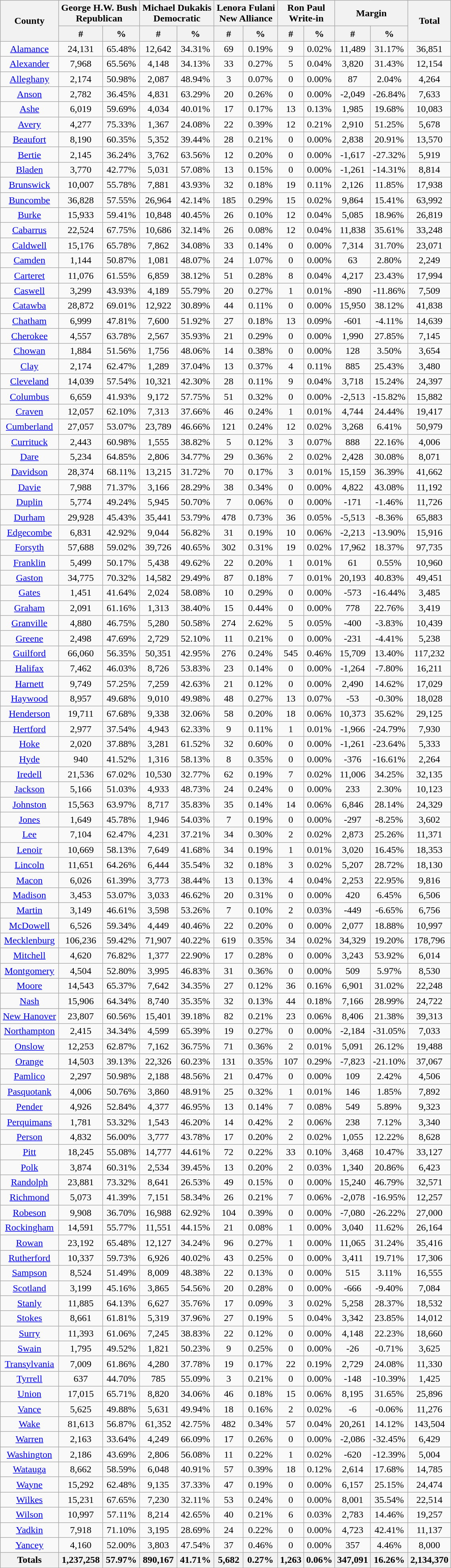<table width="60%" class="wikitable sortable">
<tr>
<th rowspan="2">County</th>
<th colspan="2">George H.W. Bush<br>Republican</th>
<th colspan="2">Michael Dukakis<br>Democratic</th>
<th colspan="2">Lenora Fulani<br>New Alliance</th>
<th colspan="2">Ron Paul<br>Write-in</th>
<th colspan="2">Margin</th>
<th rowspan="2">Total</th>
</tr>
<tr>
<th style="text-align:center;" data-sort-type="number">#</th>
<th style="text-align:center;" data-sort-type="number">%</th>
<th style="text-align:center;" data-sort-type="number">#</th>
<th style="text-align:center;" data-sort-type="number">%</th>
<th style="text-align:center;" data-sort-type="number">#</th>
<th style="text-align:center;" data-sort-type="number">%</th>
<th style="text-align:center;" data-sort-type="number">#</th>
<th style="text-align:center;" data-sort-type="number">%</th>
<th style="text-align:center;" data-sort-type="number">#</th>
<th style="text-align:center;" data-sort-type="number">%</th>
</tr>
<tr>
<td align="center" ><a href='#'>Alamance</a></td>
<td align="center" >24,131</td>
<td align="center" >65.48%</td>
<td align="center" >12,642</td>
<td align="center" >34.31%</td>
<td align="center" >69</td>
<td align="center" >0.19%</td>
<td align="center" >9</td>
<td align="center" >0.02%</td>
<td align="center" >11,489</td>
<td align="center" >31.17%</td>
<td align="center" >36,851</td>
</tr>
<tr>
<td align="center" ><a href='#'>Alexander</a></td>
<td align="center" >7,968</td>
<td align="center" >65.56%</td>
<td align="center" >4,148</td>
<td align="center" >34.13%</td>
<td align="center" >33</td>
<td align="center" >0.27%</td>
<td align="center" >5</td>
<td align="center" >0.04%</td>
<td align="center" >3,820</td>
<td align="center" >31.43%</td>
<td align="center" >12,154</td>
</tr>
<tr>
<td align="center" ><a href='#'>Alleghany</a></td>
<td align="center" >2,174</td>
<td align="center" >50.98%</td>
<td align="center" >2,087</td>
<td align="center" >48.94%</td>
<td align="center" >3</td>
<td align="center" >0.07%</td>
<td align="center" >0</td>
<td align="center" >0.00%</td>
<td align="center" >87</td>
<td align="center" >2.04%</td>
<td align="center" >4,264</td>
</tr>
<tr>
<td align="center" ><a href='#'>Anson</a></td>
<td align="center" >2,782</td>
<td align="center" >36.45%</td>
<td align="center" >4,831</td>
<td align="center" >63.29%</td>
<td align="center" >20</td>
<td align="center" >0.26%</td>
<td align="center" >0</td>
<td align="center" >0.00%</td>
<td align="center" >-2,049</td>
<td align="center" >-26.84%</td>
<td align="center" >7,633</td>
</tr>
<tr>
<td align="center" ><a href='#'>Ashe</a></td>
<td align="center" >6,019</td>
<td align="center" >59.69%</td>
<td align="center" >4,034</td>
<td align="center" >40.01%</td>
<td align="center" >17</td>
<td align="center" >0.17%</td>
<td align="center" >13</td>
<td align="center" >0.13%</td>
<td align="center" >1,985</td>
<td align="center" >19.68%</td>
<td align="center" >10,083</td>
</tr>
<tr>
<td align="center" ><a href='#'>Avery</a></td>
<td align="center" >4,277</td>
<td align="center" >75.33%</td>
<td align="center" >1,367</td>
<td align="center" >24.08%</td>
<td align="center" >22</td>
<td align="center" >0.39%</td>
<td align="center" >12</td>
<td align="center" >0.21%</td>
<td align="center" >2,910</td>
<td align="center" >51.25%</td>
<td align="center" >5,678</td>
</tr>
<tr>
<td align="center" ><a href='#'>Beaufort</a></td>
<td align="center" >8,190</td>
<td align="center" >60.35%</td>
<td align="center" >5,352</td>
<td align="center" >39.44%</td>
<td align="center" >28</td>
<td align="center" >0.21%</td>
<td align="center" >0</td>
<td align="center" >0.00%</td>
<td align="center" >2,838</td>
<td align="center" >20.91%</td>
<td align="center" >13,570</td>
</tr>
<tr>
<td align="center" ><a href='#'>Bertie</a></td>
<td align="center" >2,145</td>
<td align="center" >36.24%</td>
<td align="center" >3,762</td>
<td align="center" >63.56%</td>
<td align="center" >12</td>
<td align="center" >0.20%</td>
<td align="center" >0</td>
<td align="center" >0.00%</td>
<td align="center" >-1,617</td>
<td align="center" >-27.32%</td>
<td align="center" >5,919</td>
</tr>
<tr>
<td align="center" ><a href='#'>Bladen</a></td>
<td align="center" >3,770</td>
<td align="center" >42.77%</td>
<td align="center" >5,031</td>
<td align="center" >57.08%</td>
<td align="center" >13</td>
<td align="center" >0.15%</td>
<td align="center" >0</td>
<td align="center" >0.00%</td>
<td align="center" >-1,261</td>
<td align="center" >-14.31%</td>
<td align="center" >8,814</td>
</tr>
<tr>
<td align="center" ><a href='#'>Brunswick</a></td>
<td align="center" >10,007</td>
<td align="center" >55.78%</td>
<td align="center" >7,881</td>
<td align="center" >43.93%</td>
<td align="center" >32</td>
<td align="center" >0.18%</td>
<td align="center" >19</td>
<td align="center" >0.11%</td>
<td align="center" >2,126</td>
<td align="center" >11.85%</td>
<td align="center" >17,938</td>
</tr>
<tr>
<td align="center" ><a href='#'>Buncombe</a></td>
<td align="center" >36,828</td>
<td align="center" >57.55%</td>
<td align="center" >26,964</td>
<td align="center" >42.14%</td>
<td align="center" >185</td>
<td align="center" >0.29%</td>
<td align="center" >15</td>
<td align="center" >0.02%</td>
<td align="center" >9,864</td>
<td align="center" >15.41%</td>
<td align="center" >63,992</td>
</tr>
<tr>
<td align="center" ><a href='#'>Burke</a></td>
<td align="center" >15,933</td>
<td align="center" >59.41%</td>
<td align="center" >10,848</td>
<td align="center" >40.45%</td>
<td align="center" >26</td>
<td align="center" >0.10%</td>
<td align="center" >12</td>
<td align="center" >0.04%</td>
<td align="center" >5,085</td>
<td align="center" >18.96%</td>
<td align="center" >26,819</td>
</tr>
<tr>
<td align="center" ><a href='#'>Cabarrus</a></td>
<td align="center" >22,524</td>
<td align="center" >67.75%</td>
<td align="center" >10,686</td>
<td align="center" >32.14%</td>
<td align="center" >26</td>
<td align="center" >0.08%</td>
<td align="center" >12</td>
<td align="center" >0.04%</td>
<td align="center" >11,838</td>
<td align="center" >35.61%</td>
<td align="center" >33,248</td>
</tr>
<tr>
<td align="center" ><a href='#'>Caldwell</a></td>
<td align="center" >15,176</td>
<td align="center" >65.78%</td>
<td align="center" >7,862</td>
<td align="center" >34.08%</td>
<td align="center" >33</td>
<td align="center" >0.14%</td>
<td align="center" >0</td>
<td align="center" >0.00%</td>
<td align="center" >7,314</td>
<td align="center" >31.70%</td>
<td align="center" >23,071</td>
</tr>
<tr>
<td align="center" ><a href='#'>Camden</a></td>
<td align="center" >1,144</td>
<td align="center" >50.87%</td>
<td align="center" >1,081</td>
<td align="center" >48.07%</td>
<td align="center" >24</td>
<td align="center" >1.07%</td>
<td align="center" >0</td>
<td align="center" >0.00%</td>
<td align="center" >63</td>
<td align="center" >2.80%</td>
<td align="center" >2,249</td>
</tr>
<tr>
<td align="center" ><a href='#'>Carteret</a></td>
<td align="center" >11,076</td>
<td align="center" >61.55%</td>
<td align="center" >6,859</td>
<td align="center" >38.12%</td>
<td align="center" >51</td>
<td align="center" >0.28%</td>
<td align="center" >8</td>
<td align="center" >0.04%</td>
<td align="center" >4,217</td>
<td align="center" >23.43%</td>
<td align="center" >17,994</td>
</tr>
<tr>
<td align="center" ><a href='#'>Caswell</a></td>
<td align="center" >3,299</td>
<td align="center" >43.93%</td>
<td align="center" >4,189</td>
<td align="center" >55.79%</td>
<td align="center" >20</td>
<td align="center" >0.27%</td>
<td align="center" >1</td>
<td align="center" >0.01%</td>
<td align="center" >-890</td>
<td align="center" >-11.86%</td>
<td align="center" >7,509</td>
</tr>
<tr>
<td align="center" ><a href='#'>Catawba</a></td>
<td align="center" >28,872</td>
<td align="center" >69.01%</td>
<td align="center" >12,922</td>
<td align="center" >30.89%</td>
<td align="center" >44</td>
<td align="center" >0.11%</td>
<td align="center" >0</td>
<td align="center" >0.00%</td>
<td align="center" >15,950</td>
<td align="center" >38.12%</td>
<td align="center" >41,838</td>
</tr>
<tr>
<td align="center" ><a href='#'>Chatham</a></td>
<td align="center" >6,999</td>
<td align="center" >47.81%</td>
<td align="center" >7,600</td>
<td align="center" >51.92%</td>
<td align="center" >27</td>
<td align="center" >0.18%</td>
<td align="center" >13</td>
<td align="center" >0.09%</td>
<td align="center" >-601</td>
<td align="center" >-4.11%</td>
<td align="center" >14,639</td>
</tr>
<tr>
<td align="center" ><a href='#'>Cherokee</a></td>
<td align="center" >4,557</td>
<td align="center" >63.78%</td>
<td align="center" >2,567</td>
<td align="center" >35.93%</td>
<td align="center" >21</td>
<td align="center" >0.29%</td>
<td align="center" >0</td>
<td align="center" >0.00%</td>
<td align="center" >1,990</td>
<td align="center" >27.85%</td>
<td align="center" >7,145</td>
</tr>
<tr>
<td align="center" ><a href='#'>Chowan</a></td>
<td align="center" >1,884</td>
<td align="center" >51.56%</td>
<td align="center" >1,756</td>
<td align="center" >48.06%</td>
<td align="center" >14</td>
<td align="center" >0.38%</td>
<td align="center" >0</td>
<td align="center" >0.00%</td>
<td align="center" >128</td>
<td align="center" >3.50%</td>
<td align="center" >3,654</td>
</tr>
<tr>
<td align="center" ><a href='#'>Clay</a></td>
<td align="center" >2,174</td>
<td align="center" >62.47%</td>
<td align="center" >1,289</td>
<td align="center" >37.04%</td>
<td align="center" >13</td>
<td align="center" >0.37%</td>
<td align="center" >4</td>
<td align="center" >0.11%</td>
<td align="center" >885</td>
<td align="center" >25.43%</td>
<td align="center" >3,480</td>
</tr>
<tr>
<td align="center" ><a href='#'>Cleveland</a></td>
<td align="center" >14,039</td>
<td align="center" >57.54%</td>
<td align="center" >10,321</td>
<td align="center" >42.30%</td>
<td align="center" >28</td>
<td align="center" >0.11%</td>
<td align="center" >9</td>
<td align="center" >0.04%</td>
<td align="center" >3,718</td>
<td align="center" >15.24%</td>
<td align="center" >24,397</td>
</tr>
<tr>
<td align="center" ><a href='#'>Columbus</a></td>
<td align="center" >6,659</td>
<td align="center" >41.93%</td>
<td align="center" >9,172</td>
<td align="center" >57.75%</td>
<td align="center" >51</td>
<td align="center" >0.32%</td>
<td align="center" >0</td>
<td align="center" >0.00%</td>
<td align="center" >-2,513</td>
<td align="center" >-15.82%</td>
<td align="center" >15,882</td>
</tr>
<tr>
<td align="center" ><a href='#'>Craven</a></td>
<td align="center" >12,057</td>
<td align="center" >62.10%</td>
<td align="center" >7,313</td>
<td align="center" >37.66%</td>
<td align="center" >46</td>
<td align="center" >0.24%</td>
<td align="center" >1</td>
<td align="center" >0.01%</td>
<td align="center" >4,744</td>
<td align="center" >24.44%</td>
<td align="center" >19,417</td>
</tr>
<tr>
<td align="center" ><a href='#'>Cumberland</a></td>
<td align="center" >27,057</td>
<td align="center" >53.07%</td>
<td align="center" >23,789</td>
<td align="center" >46.66%</td>
<td align="center" >121</td>
<td align="center" >0.24%</td>
<td align="center" >12</td>
<td align="center" >0.02%</td>
<td align="center" >3,268</td>
<td align="center" >6.41%</td>
<td align="center" >50,979</td>
</tr>
<tr>
<td align="center" ><a href='#'>Currituck</a></td>
<td align="center" >2,443</td>
<td align="center" >60.98%</td>
<td align="center" >1,555</td>
<td align="center" >38.82%</td>
<td align="center" >5</td>
<td align="center" >0.12%</td>
<td align="center" >3</td>
<td align="center" >0.07%</td>
<td align="center" >888</td>
<td align="center" >22.16%</td>
<td align="center" >4,006</td>
</tr>
<tr>
<td align="center" ><a href='#'>Dare</a></td>
<td align="center" >5,234</td>
<td align="center" >64.85%</td>
<td align="center" >2,806</td>
<td align="center" >34.77%</td>
<td align="center" >29</td>
<td align="center" >0.36%</td>
<td align="center" >2</td>
<td align="center" >0.02%</td>
<td align="center" >2,428</td>
<td align="center" >30.08%</td>
<td align="center" >8,071</td>
</tr>
<tr>
<td align="center" ><a href='#'>Davidson</a></td>
<td align="center" >28,374</td>
<td align="center" >68.11%</td>
<td align="center" >13,215</td>
<td align="center" >31.72%</td>
<td align="center" >70</td>
<td align="center" >0.17%</td>
<td align="center" >3</td>
<td align="center" >0.01%</td>
<td align="center" >15,159</td>
<td align="center" >36.39%</td>
<td align="center" >41,662</td>
</tr>
<tr>
<td align="center" ><a href='#'>Davie</a></td>
<td align="center" >7,988</td>
<td align="center" >71.37%</td>
<td align="center" >3,166</td>
<td align="center" >28.29%</td>
<td align="center" >38</td>
<td align="center" >0.34%</td>
<td align="center" >0</td>
<td align="center" >0.00%</td>
<td align="center" >4,822</td>
<td align="center" >43.08%</td>
<td align="center" >11,192</td>
</tr>
<tr>
<td align="center" ><a href='#'>Duplin</a></td>
<td align="center" >5,774</td>
<td align="center" >49.24%</td>
<td align="center" >5,945</td>
<td align="center" >50.70%</td>
<td align="center" >7</td>
<td align="center" >0.06%</td>
<td align="center" >0</td>
<td align="center" >0.00%</td>
<td align="center" >-171</td>
<td align="center" >-1.46%</td>
<td align="center" >11,726</td>
</tr>
<tr>
<td align="center" ><a href='#'>Durham</a></td>
<td align="center" >29,928</td>
<td align="center" >45.43%</td>
<td align="center" >35,441</td>
<td align="center" >53.79%</td>
<td align="center" >478</td>
<td align="center" >0.73%</td>
<td align="center" >36</td>
<td align="center" >0.05%</td>
<td align="center" >-5,513</td>
<td align="center" >-8.36%</td>
<td align="center" >65,883</td>
</tr>
<tr>
<td align="center" ><a href='#'>Edgecombe</a></td>
<td align="center" >6,831</td>
<td align="center" >42.92%</td>
<td align="center" >9,044</td>
<td align="center" >56.82%</td>
<td align="center" >31</td>
<td align="center" >0.19%</td>
<td align="center" >10</td>
<td align="center" >0.06%</td>
<td align="center" >-2,213</td>
<td align="center" >-13.90%</td>
<td align="center" >15,916</td>
</tr>
<tr>
<td align="center" ><a href='#'>Forsyth</a></td>
<td align="center" >57,688</td>
<td align="center" >59.02%</td>
<td align="center" >39,726</td>
<td align="center" >40.65%</td>
<td align="center" >302</td>
<td align="center" >0.31%</td>
<td align="center" >19</td>
<td align="center" >0.02%</td>
<td align="center" >17,962</td>
<td align="center" >18.37%</td>
<td align="center" >97,735</td>
</tr>
<tr>
<td align="center" ><a href='#'>Franklin</a></td>
<td align="center" >5,499</td>
<td align="center" >50.17%</td>
<td align="center" >5,438</td>
<td align="center" >49.62%</td>
<td align="center" >22</td>
<td align="center" >0.20%</td>
<td align="center" >1</td>
<td align="center" >0.01%</td>
<td align="center" >61</td>
<td align="center" >0.55%</td>
<td align="center" >10,960</td>
</tr>
<tr>
<td align="center" ><a href='#'>Gaston</a></td>
<td align="center" >34,775</td>
<td align="center" >70.32%</td>
<td align="center" >14,582</td>
<td align="center" >29.49%</td>
<td align="center" >87</td>
<td align="center" >0.18%</td>
<td align="center" >7</td>
<td align="center" >0.01%</td>
<td align="center" >20,193</td>
<td align="center" >40.83%</td>
<td align="center" >49,451</td>
</tr>
<tr>
<td align="center" ><a href='#'>Gates</a></td>
<td align="center" >1,451</td>
<td align="center" >41.64%</td>
<td align="center" >2,024</td>
<td align="center" >58.08%</td>
<td align="center" >10</td>
<td align="center" >0.29%</td>
<td align="center" >0</td>
<td align="center" >0.00%</td>
<td align="center" >-573</td>
<td align="center" >-16.44%</td>
<td align="center" >3,485</td>
</tr>
<tr>
<td align="center" ><a href='#'>Graham</a></td>
<td align="center" >2,091</td>
<td align="center" >61.16%</td>
<td align="center" >1,313</td>
<td align="center" >38.40%</td>
<td align="center" >15</td>
<td align="center" >0.44%</td>
<td align="center" >0</td>
<td align="center" >0.00%</td>
<td align="center" >778</td>
<td align="center" >22.76%</td>
<td align="center" >3,419</td>
</tr>
<tr>
<td align="center" ><a href='#'>Granville</a></td>
<td align="center" >4,880</td>
<td align="center" >46.75%</td>
<td align="center" >5,280</td>
<td align="center" >50.58%</td>
<td align="center" >274</td>
<td align="center" >2.62%</td>
<td align="center" >5</td>
<td align="center" >0.05%</td>
<td align="center" >-400</td>
<td align="center" >-3.83%</td>
<td align="center" >10,439</td>
</tr>
<tr>
<td align="center" ><a href='#'>Greene</a></td>
<td align="center" >2,498</td>
<td align="center" >47.69%</td>
<td align="center" >2,729</td>
<td align="center" >52.10%</td>
<td align="center" >11</td>
<td align="center" >0.21%</td>
<td align="center" >0</td>
<td align="center" >0.00%</td>
<td align="center" >-231</td>
<td align="center" >-4.41%</td>
<td align="center" >5,238</td>
</tr>
<tr>
<td align="center" ><a href='#'>Guilford</a></td>
<td align="center" >66,060</td>
<td align="center" >56.35%</td>
<td align="center" >50,351</td>
<td align="center" >42.95%</td>
<td align="center" >276</td>
<td align="center" >0.24%</td>
<td align="center" >545</td>
<td align="center" >0.46%</td>
<td align="center" >15,709</td>
<td align="center" >13.40%</td>
<td align="center" >117,232</td>
</tr>
<tr>
<td align="center" ><a href='#'>Halifax</a></td>
<td align="center" >7,462</td>
<td align="center" >46.03%</td>
<td align="center" >8,726</td>
<td align="center" >53.83%</td>
<td align="center" >23</td>
<td align="center" >0.14%</td>
<td align="center" >0</td>
<td align="center" >0.00%</td>
<td align="center" >-1,264</td>
<td align="center" >-7.80%</td>
<td align="center" >16,211</td>
</tr>
<tr>
<td align="center" ><a href='#'>Harnett</a></td>
<td align="center" >9,749</td>
<td align="center" >57.25%</td>
<td align="center" >7,259</td>
<td align="center" >42.63%</td>
<td align="center" >21</td>
<td align="center" >0.12%</td>
<td align="center" >0</td>
<td align="center" >0.00%</td>
<td align="center" >2,490</td>
<td align="center" >14.62%</td>
<td align="center" >17,029</td>
</tr>
<tr>
<td align="center" ><a href='#'>Haywood</a></td>
<td align="center" >8,957</td>
<td align="center" >49.68%</td>
<td align="center" >9,010</td>
<td align="center" >49.98%</td>
<td align="center" >48</td>
<td align="center" >0.27%</td>
<td align="center" >13</td>
<td align="center" >0.07%</td>
<td align="center" >-53</td>
<td align="center" >-0.30%</td>
<td align="center" >18,028</td>
</tr>
<tr>
<td align="center" ><a href='#'>Henderson</a></td>
<td align="center" >19,711</td>
<td align="center" >67.68%</td>
<td align="center" >9,338</td>
<td align="center" >32.06%</td>
<td align="center" >58</td>
<td align="center" >0.20%</td>
<td align="center" >18</td>
<td align="center" >0.06%</td>
<td align="center" >10,373</td>
<td align="center" >35.62%</td>
<td align="center" >29,125</td>
</tr>
<tr>
<td align="center" ><a href='#'>Hertford</a></td>
<td align="center" >2,977</td>
<td align="center" >37.54%</td>
<td align="center" >4,943</td>
<td align="center" >62.33%</td>
<td align="center" >9</td>
<td align="center" >0.11%</td>
<td align="center" >1</td>
<td align="center" >0.01%</td>
<td align="center" >-1,966</td>
<td align="center" >-24.79%</td>
<td align="center" >7,930</td>
</tr>
<tr>
<td align="center" ><a href='#'>Hoke</a></td>
<td align="center" >2,020</td>
<td align="center" >37.88%</td>
<td align="center" >3,281</td>
<td align="center" >61.52%</td>
<td align="center" >32</td>
<td align="center" >0.60%</td>
<td align="center" >0</td>
<td align="center" >0.00%</td>
<td align="center" >-1,261</td>
<td align="center" >-23.64%</td>
<td align="center" >5,333</td>
</tr>
<tr>
<td align="center" ><a href='#'>Hyde</a></td>
<td align="center" >940</td>
<td align="center" >41.52%</td>
<td align="center" >1,316</td>
<td align="center" >58.13%</td>
<td align="center" >8</td>
<td align="center" >0.35%</td>
<td align="center" >0</td>
<td align="center" >0.00%</td>
<td align="center" >-376</td>
<td align="center" >-16.61%</td>
<td align="center" >2,264</td>
</tr>
<tr>
<td align="center" ><a href='#'>Iredell</a></td>
<td align="center" >21,536</td>
<td align="center" >67.02%</td>
<td align="center" >10,530</td>
<td align="center" >32.77%</td>
<td align="center" >62</td>
<td align="center" >0.19%</td>
<td align="center" >7</td>
<td align="center" >0.02%</td>
<td align="center" >11,006</td>
<td align="center" >34.25%</td>
<td align="center" >32,135</td>
</tr>
<tr>
<td align="center" ><a href='#'>Jackson</a></td>
<td align="center" >5,166</td>
<td align="center" >51.03%</td>
<td align="center" >4,933</td>
<td align="center" >48.73%</td>
<td align="center" >24</td>
<td align="center" >0.24%</td>
<td align="center" >0</td>
<td align="center" >0.00%</td>
<td align="center" >233</td>
<td align="center" >2.30%</td>
<td align="center" >10,123</td>
</tr>
<tr>
<td align="center" ><a href='#'>Johnston</a></td>
<td align="center" >15,563</td>
<td align="center" >63.97%</td>
<td align="center" >8,717</td>
<td align="center" >35.83%</td>
<td align="center" >35</td>
<td align="center" >0.14%</td>
<td align="center" >14</td>
<td align="center" >0.06%</td>
<td align="center" >6,846</td>
<td align="center" >28.14%</td>
<td align="center" >24,329</td>
</tr>
<tr>
<td align="center" ><a href='#'>Jones</a></td>
<td align="center" >1,649</td>
<td align="center" >45.78%</td>
<td align="center" >1,946</td>
<td align="center" >54.03%</td>
<td align="center" >7</td>
<td align="center" >0.19%</td>
<td align="center" >0</td>
<td align="center" >0.00%</td>
<td align="center" >-297</td>
<td align="center" >-8.25%</td>
<td align="center" >3,602</td>
</tr>
<tr>
<td align="center" ><a href='#'>Lee</a></td>
<td align="center" >7,104</td>
<td align="center" >62.47%</td>
<td align="center" >4,231</td>
<td align="center" >37.21%</td>
<td align="center" >34</td>
<td align="center" >0.30%</td>
<td align="center" >2</td>
<td align="center" >0.02%</td>
<td align="center" >2,873</td>
<td align="center" >25.26%</td>
<td align="center" >11,371</td>
</tr>
<tr>
<td align="center" ><a href='#'>Lenoir</a></td>
<td align="center" >10,669</td>
<td align="center" >58.13%</td>
<td align="center" >7,649</td>
<td align="center" >41.68%</td>
<td align="center" >34</td>
<td align="center" >0.19%</td>
<td align="center" >1</td>
<td align="center" >0.01%</td>
<td align="center" >3,020</td>
<td align="center" >16.45%</td>
<td align="center" >18,353</td>
</tr>
<tr>
<td align="center" ><a href='#'>Lincoln</a></td>
<td align="center" >11,651</td>
<td align="center" >64.26%</td>
<td align="center" >6,444</td>
<td align="center" >35.54%</td>
<td align="center" >32</td>
<td align="center" >0.18%</td>
<td align="center" >3</td>
<td align="center" >0.02%</td>
<td align="center" >5,207</td>
<td align="center" >28.72%</td>
<td align="center" >18,130</td>
</tr>
<tr>
<td align="center" ><a href='#'>Macon</a></td>
<td align="center" >6,026</td>
<td align="center" >61.39%</td>
<td align="center" >3,773</td>
<td align="center" >38.44%</td>
<td align="center" >13</td>
<td align="center" >0.13%</td>
<td align="center" >4</td>
<td align="center" >0.04%</td>
<td align="center" >2,253</td>
<td align="center" >22.95%</td>
<td align="center" >9,816</td>
</tr>
<tr>
<td align="center" ><a href='#'>Madison</a></td>
<td align="center" >3,453</td>
<td align="center" >53.07%</td>
<td align="center" >3,033</td>
<td align="center" >46.62%</td>
<td align="center" >20</td>
<td align="center" >0.31%</td>
<td align="center" >0</td>
<td align="center" >0.00%</td>
<td align="center" >420</td>
<td align="center" >6.45%</td>
<td align="center" >6,506</td>
</tr>
<tr>
<td align="center" ><a href='#'>Martin</a></td>
<td align="center" >3,149</td>
<td align="center" >46.61%</td>
<td align="center" >3,598</td>
<td align="center" >53.26%</td>
<td align="center" >7</td>
<td align="center" >0.10%</td>
<td align="center" >2</td>
<td align="center" >0.03%</td>
<td align="center" >-449</td>
<td align="center" >-6.65%</td>
<td align="center" >6,756</td>
</tr>
<tr>
<td align="center" ><a href='#'>McDowell</a></td>
<td align="center" >6,526</td>
<td align="center" >59.34%</td>
<td align="center" >4,449</td>
<td align="center" >40.46%</td>
<td align="center" >22</td>
<td align="center" >0.20%</td>
<td align="center" >0</td>
<td align="center" >0.00%</td>
<td align="center" >2,077</td>
<td align="center" >18.88%</td>
<td align="center" >10,997</td>
</tr>
<tr>
<td align="center" ><a href='#'>Mecklenburg</a></td>
<td align="center" >106,236</td>
<td align="center" >59.42%</td>
<td align="center" >71,907</td>
<td align="center" >40.22%</td>
<td align="center" >619</td>
<td align="center" >0.35%</td>
<td align="center" >34</td>
<td align="center" >0.02%</td>
<td align="center" >34,329</td>
<td align="center" >19.20%</td>
<td align="center" >178,796</td>
</tr>
<tr>
<td align="center" ><a href='#'>Mitchell</a></td>
<td align="center" >4,620</td>
<td align="center" >76.82%</td>
<td align="center" >1,377</td>
<td align="center" >22.90%</td>
<td align="center" >17</td>
<td align="center" >0.28%</td>
<td align="center" >0</td>
<td align="center" >0.00%</td>
<td align="center" >3,243</td>
<td align="center" >53.92%</td>
<td align="center" >6,014</td>
</tr>
<tr>
<td align="center" ><a href='#'>Montgomery</a></td>
<td align="center" >4,504</td>
<td align="center" >52.80%</td>
<td align="center" >3,995</td>
<td align="center" >46.83%</td>
<td align="center" >31</td>
<td align="center" >0.36%</td>
<td align="center" >0</td>
<td align="center" >0.00%</td>
<td align="center" >509</td>
<td align="center" >5.97%</td>
<td align="center" >8,530</td>
</tr>
<tr>
<td align="center" ><a href='#'>Moore</a></td>
<td align="center" >14,543</td>
<td align="center" >65.37%</td>
<td align="center" >7,642</td>
<td align="center" >34.35%</td>
<td align="center" >27</td>
<td align="center" >0.12%</td>
<td align="center" >36</td>
<td align="center" >0.16%</td>
<td align="center" >6,901</td>
<td align="center" >31.02%</td>
<td align="center" >22,248</td>
</tr>
<tr>
<td align="center" ><a href='#'>Nash</a></td>
<td align="center" >15,906</td>
<td align="center" >64.34%</td>
<td align="center" >8,740</td>
<td align="center" >35.35%</td>
<td align="center" >32</td>
<td align="center" >0.13%</td>
<td align="center" >44</td>
<td align="center" >0.18%</td>
<td align="center" >7,166</td>
<td align="center" >28.99%</td>
<td align="center" >24,722</td>
</tr>
<tr>
<td align="center" ><a href='#'>New Hanover</a></td>
<td align="center" >23,807</td>
<td align="center" >60.56%</td>
<td align="center" >15,401</td>
<td align="center" >39.18%</td>
<td align="center" >82</td>
<td align="center" >0.21%</td>
<td align="center" >23</td>
<td align="center" >0.06%</td>
<td align="center" >8,406</td>
<td align="center" >21.38%</td>
<td align="center" >39,313</td>
</tr>
<tr>
<td align="center" ><a href='#'>Northampton</a></td>
<td align="center" >2,415</td>
<td align="center" >34.34%</td>
<td align="center" >4,599</td>
<td align="center" >65.39%</td>
<td align="center" >19</td>
<td align="center" >0.27%</td>
<td align="center" >0</td>
<td align="center" >0.00%</td>
<td align="center" >-2,184</td>
<td align="center" >-31.05%</td>
<td align="center" >7,033</td>
</tr>
<tr>
<td align="center" ><a href='#'>Onslow</a></td>
<td align="center" >12,253</td>
<td align="center" >62.87%</td>
<td align="center" >7,162</td>
<td align="center" >36.75%</td>
<td align="center" >71</td>
<td align="center" >0.36%</td>
<td align="center" >2</td>
<td align="center" >0.01%</td>
<td align="center" >5,091</td>
<td align="center" >26.12%</td>
<td align="center" >19,488</td>
</tr>
<tr>
<td align="center" ><a href='#'>Orange</a></td>
<td align="center" >14,503</td>
<td align="center" >39.13%</td>
<td align="center" >22,326</td>
<td align="center" >60.23%</td>
<td align="center" >131</td>
<td align="center" >0.35%</td>
<td align="center" >107</td>
<td align="center" >0.29%</td>
<td align="center" >-7,823</td>
<td align="center" >-21.10%</td>
<td align="center" >37,067</td>
</tr>
<tr>
<td align="center" ><a href='#'>Pamlico</a></td>
<td align="center" >2,297</td>
<td align="center" >50.98%</td>
<td align="center" >2,188</td>
<td align="center" >48.56%</td>
<td align="center" >21</td>
<td align="center" >0.47%</td>
<td align="center" >0</td>
<td align="center" >0.00%</td>
<td align="center" >109</td>
<td align="center" >2.42%</td>
<td align="center" >4,506</td>
</tr>
<tr>
<td align="center" ><a href='#'>Pasquotank</a></td>
<td align="center" >4,006</td>
<td align="center" >50.76%</td>
<td align="center" >3,860</td>
<td align="center" >48.91%</td>
<td align="center" >25</td>
<td align="center" >0.32%</td>
<td align="center" >1</td>
<td align="center" >0.01%</td>
<td align="center" >146</td>
<td align="center" >1.85%</td>
<td align="center" >7,892</td>
</tr>
<tr>
<td align="center" ><a href='#'>Pender</a></td>
<td align="center" >4,926</td>
<td align="center" >52.84%</td>
<td align="center" >4,377</td>
<td align="center" >46.95%</td>
<td align="center" >13</td>
<td align="center" >0.14%</td>
<td align="center" >7</td>
<td align="center" >0.08%</td>
<td align="center" >549</td>
<td align="center" >5.89%</td>
<td align="center" >9,323</td>
</tr>
<tr>
<td align="center" ><a href='#'>Perquimans</a></td>
<td align="center" >1,781</td>
<td align="center" >53.32%</td>
<td align="center" >1,543</td>
<td align="center" >46.20%</td>
<td align="center" >14</td>
<td align="center" >0.42%</td>
<td align="center" >2</td>
<td align="center" >0.06%</td>
<td align="center" >238</td>
<td align="center" >7.12%</td>
<td align="center" >3,340</td>
</tr>
<tr>
<td align="center" ><a href='#'>Person</a></td>
<td align="center" >4,832</td>
<td align="center" >56.00%</td>
<td align="center" >3,777</td>
<td align="center" >43.78%</td>
<td align="center" >17</td>
<td align="center" >0.20%</td>
<td align="center" >2</td>
<td align="center" >0.02%</td>
<td align="center" >1,055</td>
<td align="center" >12.22%</td>
<td align="center" >8,628</td>
</tr>
<tr>
<td align="center" ><a href='#'>Pitt</a></td>
<td align="center" >18,245</td>
<td align="center" >55.08%</td>
<td align="center" >14,777</td>
<td align="center" >44.61%</td>
<td align="center" >72</td>
<td align="center" >0.22%</td>
<td align="center" >33</td>
<td align="center" >0.10%</td>
<td align="center" >3,468</td>
<td align="center" >10.47%</td>
<td align="center" >33,127</td>
</tr>
<tr>
<td align="center" ><a href='#'>Polk</a></td>
<td align="center" >3,874</td>
<td align="center" >60.31%</td>
<td align="center" >2,534</td>
<td align="center" >39.45%</td>
<td align="center" >13</td>
<td align="center" >0.20%</td>
<td align="center" >2</td>
<td align="center" >0.03%</td>
<td align="center" >1,340</td>
<td align="center" >20.86%</td>
<td align="center" >6,423</td>
</tr>
<tr>
<td align="center" ><a href='#'>Randolph</a></td>
<td align="center" >23,881</td>
<td align="center" >73.32%</td>
<td align="center" >8,641</td>
<td align="center" >26.53%</td>
<td align="center" >49</td>
<td align="center" >0.15%</td>
<td align="center" >0</td>
<td align="center" >0.00%</td>
<td align="center" >15,240</td>
<td align="center" >46.79%</td>
<td align="center" >32,571</td>
</tr>
<tr>
<td align="center" ><a href='#'>Richmond</a></td>
<td align="center" >5,073</td>
<td align="center" >41.39%</td>
<td align="center" >7,151</td>
<td align="center" >58.34%</td>
<td align="center" >26</td>
<td align="center" >0.21%</td>
<td align="center" >7</td>
<td align="center" >0.06%</td>
<td align="center" >-2,078</td>
<td align="center" >-16.95%</td>
<td align="center" >12,257</td>
</tr>
<tr>
<td align="center" ><a href='#'>Robeson</a></td>
<td align="center" >9,908</td>
<td align="center" >36.70%</td>
<td align="center" >16,988</td>
<td align="center" >62.92%</td>
<td align="center" >104</td>
<td align="center" >0.39%</td>
<td align="center" >0</td>
<td align="center" >0.00%</td>
<td align="center" >-7,080</td>
<td align="center" >-26.22%</td>
<td align="center" >27,000</td>
</tr>
<tr>
<td align="center" ><a href='#'>Rockingham</a></td>
<td align="center" >14,591</td>
<td align="center" >55.77%</td>
<td align="center" >11,551</td>
<td align="center" >44.15%</td>
<td align="center" >21</td>
<td align="center" >0.08%</td>
<td align="center" >1</td>
<td align="center" >0.00%</td>
<td align="center" >3,040</td>
<td align="center" >11.62%</td>
<td align="center" >26,164</td>
</tr>
<tr>
<td align="center" ><a href='#'>Rowan</a></td>
<td align="center" >23,192</td>
<td align="center" >65.48%</td>
<td align="center" >12,127</td>
<td align="center" >34.24%</td>
<td align="center" >96</td>
<td align="center" >0.27%</td>
<td align="center" >1</td>
<td align="center" >0.00%</td>
<td align="center" >11,065</td>
<td align="center" >31.24%</td>
<td align="center" >35,416</td>
</tr>
<tr>
<td align="center" ><a href='#'>Rutherford</a></td>
<td align="center" >10,337</td>
<td align="center" >59.73%</td>
<td align="center" >6,926</td>
<td align="center" >40.02%</td>
<td align="center" >43</td>
<td align="center" >0.25%</td>
<td align="center" >0</td>
<td align="center" >0.00%</td>
<td align="center" >3,411</td>
<td align="center" >19.71%</td>
<td align="center" >17,306</td>
</tr>
<tr>
<td align="center" ><a href='#'>Sampson</a></td>
<td align="center" >8,524</td>
<td align="center" >51.49%</td>
<td align="center" >8,009</td>
<td align="center" >48.38%</td>
<td align="center" >22</td>
<td align="center" >0.13%</td>
<td align="center" >0</td>
<td align="center" >0.00%</td>
<td align="center" >515</td>
<td align="center" >3.11%</td>
<td align="center" >16,555</td>
</tr>
<tr>
<td align="center" ><a href='#'>Scotland</a></td>
<td align="center" >3,199</td>
<td align="center" >45.16%</td>
<td align="center" >3,865</td>
<td align="center" >54.56%</td>
<td align="center" >20</td>
<td align="center" >0.28%</td>
<td align="center" >0</td>
<td align="center" >0.00%</td>
<td align="center" >-666</td>
<td align="center" >-9.40%</td>
<td align="center" >7,084</td>
</tr>
<tr>
<td align="center" ><a href='#'>Stanly</a></td>
<td align="center" >11,885</td>
<td align="center" >64.13%</td>
<td align="center" >6,627</td>
<td align="center" >35.76%</td>
<td align="center" >17</td>
<td align="center" >0.09%</td>
<td align="center" >3</td>
<td align="center" >0.02%</td>
<td align="center" >5,258</td>
<td align="center" >28.37%</td>
<td align="center" >18,532</td>
</tr>
<tr>
<td align="center" ><a href='#'>Stokes</a></td>
<td align="center" >8,661</td>
<td align="center" >61.81%</td>
<td align="center" >5,319</td>
<td align="center" >37.96%</td>
<td align="center" >27</td>
<td align="center" >0.19%</td>
<td align="center" >5</td>
<td align="center" >0.04%</td>
<td align="center" >3,342</td>
<td align="center" >23.85%</td>
<td align="center" >14,012</td>
</tr>
<tr>
<td align="center" ><a href='#'>Surry</a></td>
<td align="center" >11,393</td>
<td align="center" >61.06%</td>
<td align="center" >7,245</td>
<td align="center" >38.83%</td>
<td align="center" >22</td>
<td align="center" >0.12%</td>
<td align="center" >0</td>
<td align="center" >0.00%</td>
<td align="center" >4,148</td>
<td align="center" >22.23%</td>
<td align="center" >18,660</td>
</tr>
<tr>
<td align="center" ><a href='#'>Swain</a></td>
<td align="center" >1,795</td>
<td align="center" >49.52%</td>
<td align="center" >1,821</td>
<td align="center" >50.23%</td>
<td align="center" >9</td>
<td align="center" >0.25%</td>
<td align="center" >0</td>
<td align="center" >0.00%</td>
<td align="center" >-26</td>
<td align="center" >-0.71%</td>
<td align="center" >3,625</td>
</tr>
<tr>
<td align="center" ><a href='#'>Transylvania</a></td>
<td align="center" >7,009</td>
<td align="center" >61.86%</td>
<td align="center" >4,280</td>
<td align="center" >37.78%</td>
<td align="center" >19</td>
<td align="center" >0.17%</td>
<td align="center" >22</td>
<td align="center" >0.19%</td>
<td align="center" >2,729</td>
<td align="center" >24.08%</td>
<td align="center" >11,330</td>
</tr>
<tr>
<td align="center" ><a href='#'>Tyrrell</a></td>
<td align="center" >637</td>
<td align="center" >44.70%</td>
<td align="center" >785</td>
<td align="center" >55.09%</td>
<td align="center" >3</td>
<td align="center" >0.21%</td>
<td align="center" >0</td>
<td align="center" >0.00%</td>
<td align="center" >-148</td>
<td align="center" >-10.39%</td>
<td align="center" >1,425</td>
</tr>
<tr>
<td align="center" ><a href='#'>Union</a></td>
<td align="center" >17,015</td>
<td align="center" >65.71%</td>
<td align="center" >8,820</td>
<td align="center" >34.06%</td>
<td align="center" >46</td>
<td align="center" >0.18%</td>
<td align="center" >15</td>
<td align="center" >0.06%</td>
<td align="center" >8,195</td>
<td align="center" >31.65%</td>
<td align="center" >25,896</td>
</tr>
<tr>
<td align="center" ><a href='#'>Vance</a></td>
<td align="center" >5,625</td>
<td align="center" >49.88%</td>
<td align="center" >5,631</td>
<td align="center" >49.94%</td>
<td align="center" >18</td>
<td align="center" >0.16%</td>
<td align="center" >2</td>
<td align="center" >0.02%</td>
<td align="center" >-6</td>
<td align="center" >-0.06%</td>
<td align="center" >11,276</td>
</tr>
<tr>
<td align="center" ><a href='#'>Wake</a></td>
<td align="center" >81,613</td>
<td align="center" >56.87%</td>
<td align="center" >61,352</td>
<td align="center" >42.75%</td>
<td align="center" >482</td>
<td align="center" >0.34%</td>
<td align="center" >57</td>
<td align="center" >0.04%</td>
<td align="center" >20,261</td>
<td align="center" >14.12%</td>
<td align="center" >143,504</td>
</tr>
<tr>
<td align="center" ><a href='#'>Warren</a></td>
<td align="center" >2,163</td>
<td align="center" >33.64%</td>
<td align="center" >4,249</td>
<td align="center" >66.09%</td>
<td align="center" >17</td>
<td align="center" >0.26%</td>
<td align="center" >0</td>
<td align="center" >0.00%</td>
<td align="center" >-2,086</td>
<td align="center" >-32.45%</td>
<td align="center" >6,429</td>
</tr>
<tr>
<td align="center" ><a href='#'>Washington</a></td>
<td align="center" >2,186</td>
<td align="center" >43.69%</td>
<td align="center" >2,806</td>
<td align="center" >56.08%</td>
<td align="center" >11</td>
<td align="center" >0.22%</td>
<td align="center" >1</td>
<td align="center" >0.02%</td>
<td align="center" >-620</td>
<td align="center" >-12.39%</td>
<td align="center" >5,004</td>
</tr>
<tr>
<td align="center" ><a href='#'>Watauga</a></td>
<td align="center" >8,662</td>
<td align="center" >58.59%</td>
<td align="center" >6,048</td>
<td align="center" >40.91%</td>
<td align="center" >57</td>
<td align="center" >0.39%</td>
<td align="center" >18</td>
<td align="center" >0.12%</td>
<td align="center" >2,614</td>
<td align="center" >17.68%</td>
<td align="center" >14,785</td>
</tr>
<tr>
<td align="center" ><a href='#'>Wayne</a></td>
<td align="center" >15,292</td>
<td align="center" >62.48%</td>
<td align="center" >9,135</td>
<td align="center" >37.33%</td>
<td align="center" >47</td>
<td align="center" >0.19%</td>
<td align="center" >0</td>
<td align="center" >0.00%</td>
<td align="center" >6,157</td>
<td align="center" >25.15%</td>
<td align="center" >24,474</td>
</tr>
<tr>
<td align="center" ><a href='#'>Wilkes</a></td>
<td align="center" >15,231</td>
<td align="center" >67.65%</td>
<td align="center" >7,230</td>
<td align="center" >32.11%</td>
<td align="center" >53</td>
<td align="center" >0.24%</td>
<td align="center" >0</td>
<td align="center" >0.00%</td>
<td align="center" >8,001</td>
<td align="center" >35.54%</td>
<td align="center" >22,514</td>
</tr>
<tr>
<td align="center" ><a href='#'>Wilson</a></td>
<td align="center" >10,997</td>
<td align="center" >57.11%</td>
<td align="center" >8,214</td>
<td align="center" >42.65%</td>
<td align="center" >40</td>
<td align="center" >0.21%</td>
<td align="center" >6</td>
<td align="center" >0.03%</td>
<td align="center" >2,783</td>
<td align="center" >14.46%</td>
<td align="center" >19,257</td>
</tr>
<tr>
<td align="center" ><a href='#'>Yadkin</a></td>
<td align="center" >7,918</td>
<td align="center" >71.10%</td>
<td align="center" >3,195</td>
<td align="center" >28.69%</td>
<td align="center" >24</td>
<td align="center" >0.22%</td>
<td align="center" >0</td>
<td align="center" >0.00%</td>
<td align="center" >4,723</td>
<td align="center" >42.41%</td>
<td align="center" >11,137</td>
</tr>
<tr>
<td align="center" ><a href='#'>Yancey</a></td>
<td align="center" >4,160</td>
<td align="center" >52.00%</td>
<td align="center" >3,803</td>
<td align="center" >47.54%</td>
<td align="center" >37</td>
<td align="center" >0.46%</td>
<td align="center" >0</td>
<td align="center" >0.00%</td>
<td align="center" >357</td>
<td align="center" >4.46%</td>
<td align="center" >8,000</td>
</tr>
<tr>
<th>Totals</th>
<th>1,237,258</th>
<th>57.97%</th>
<th>890,167</th>
<th>41.71%</th>
<th>5,682</th>
<th>0.27%</th>
<th>1,263</th>
<th>0.06%</th>
<th>347,091</th>
<th>16.26%</th>
<th>2,134,370</th>
</tr>
</table>
